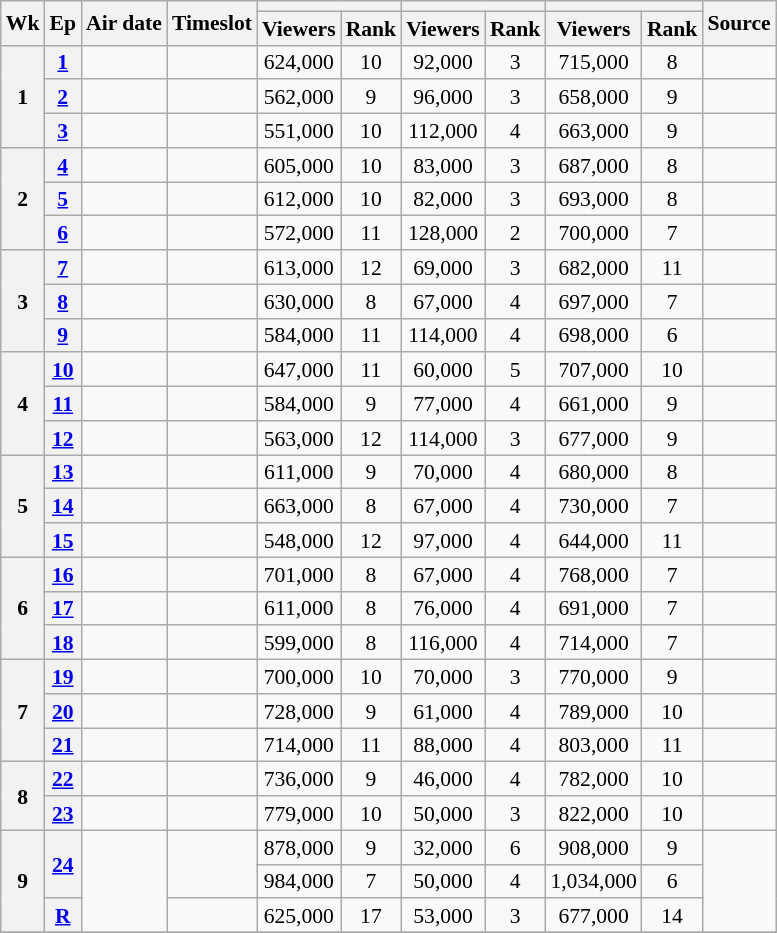<table class="wikitable nowrap" style="text-align:center; font-size:90%; line-height:16px;">
<tr>
<th rowspan="2">Wk</th>
<th rowspan="2">Ep</th>
<th rowspan="2" class="unsortable">Air date</th>
<th rowspan="2" class="unsortable">Timeslot</th>
<th colspan="2"></th>
<th colspan="2"></th>
<th colspan="2"></th>
<th rowspan="2">Source</th>
</tr>
<tr>
<th>Viewers</th>
<th>Rank</th>
<th>Viewers</th>
<th>Rank</th>
<th>Viewers</th>
<th>Rank</th>
</tr>
<tr>
<th rowspan="3">1</th>
<th><a href='#'>1</a></th>
<td style="text-align:left"></td>
<td style="text-align:left"></td>
<td>624,000</td>
<td>10</td>
<td>92,000</td>
<td>3</td>
<td>715,000</td>
<td>8</td>
<td></td>
</tr>
<tr>
<th><a href='#'>2</a></th>
<td style="text-align:left"></td>
<td style="text-align:left"></td>
<td>562,000</td>
<td>9</td>
<td>96,000</td>
<td>3</td>
<td>658,000</td>
<td>9</td>
<td></td>
</tr>
<tr>
<th><a href='#'>3</a></th>
<td style="text-align:left"></td>
<td style="text-align:left"></td>
<td>551,000</td>
<td>10</td>
<td>112,000</td>
<td>4</td>
<td>663,000</td>
<td>9</td>
<td></td>
</tr>
<tr>
<th rowspan="3">2</th>
<th><a href='#'>4</a></th>
<td style="text-align:left"></td>
<td style="text-align:left"></td>
<td>605,000</td>
<td>10</td>
<td>83,000</td>
<td>3</td>
<td>687,000</td>
<td>8</td>
<td></td>
</tr>
<tr>
<th><a href='#'>5</a></th>
<td style="text-align:left"></td>
<td style="text-align:left"></td>
<td>612,000</td>
<td>10</td>
<td>82,000</td>
<td>3</td>
<td>693,000</td>
<td>8</td>
<td></td>
</tr>
<tr>
<th><a href='#'>6</a></th>
<td style="text-align:left"></td>
<td style="text-align:left"></td>
<td>572,000</td>
<td>11</td>
<td>128,000</td>
<td>2</td>
<td>700,000</td>
<td>7</td>
<td></td>
</tr>
<tr>
<th rowspan="3">3</th>
<th><a href='#'>7</a></th>
<td style="text-align:left"></td>
<td style="text-align:left"></td>
<td>613,000</td>
<td>12</td>
<td>69,000</td>
<td>3</td>
<td>682,000</td>
<td>11</td>
<td></td>
</tr>
<tr>
<th><a href='#'>8</a></th>
<td style="text-align:left"></td>
<td style="text-align:left"></td>
<td>630,000</td>
<td>8</td>
<td>67,000</td>
<td>4</td>
<td>697,000</td>
<td>7</td>
<td></td>
</tr>
<tr>
<th><a href='#'>9</a></th>
<td style="text-align:left"></td>
<td style="text-align:left"></td>
<td>584,000</td>
<td>11</td>
<td>114,000</td>
<td>4</td>
<td>698,000</td>
<td>6</td>
<td></td>
</tr>
<tr>
<th rowspan="3">4</th>
<th><a href='#'>10</a></th>
<td style="text-align:left"></td>
<td style="text-align:left"></td>
<td>647,000</td>
<td>11</td>
<td>60,000</td>
<td>5</td>
<td>707,000</td>
<td>10</td>
<td></td>
</tr>
<tr>
<th><a href='#'>11</a></th>
<td style="text-align:left"></td>
<td style="text-align:left"></td>
<td>584,000</td>
<td>9</td>
<td>77,000</td>
<td>4</td>
<td>661,000</td>
<td>9</td>
<td></td>
</tr>
<tr>
<th><a href='#'>12</a></th>
<td style="text-align:left"></td>
<td style="text-align:left"></td>
<td>563,000</td>
<td>12</td>
<td>114,000</td>
<td>3</td>
<td>677,000</td>
<td>9</td>
<td></td>
</tr>
<tr>
<th rowspan="3">5</th>
<th><a href='#'>13</a></th>
<td style="text-align:left"></td>
<td style="text-align:left"></td>
<td>611,000</td>
<td>9</td>
<td>70,000</td>
<td>4</td>
<td>680,000</td>
<td>8</td>
<td></td>
</tr>
<tr>
<th><a href='#'>14</a></th>
<td style="text-align:left"></td>
<td style="text-align:left"></td>
<td>663,000</td>
<td>8</td>
<td>67,000</td>
<td>4</td>
<td>730,000</td>
<td>7</td>
<td></td>
</tr>
<tr>
<th><a href='#'>15</a></th>
<td style="text-align:left"></td>
<td style="text-align:left"></td>
<td>548,000</td>
<td>12</td>
<td>97,000</td>
<td>4</td>
<td>644,000</td>
<td>11</td>
<td></td>
</tr>
<tr>
<th rowspan="3">6</th>
<th><a href='#'>16</a></th>
<td style="text-align:left"></td>
<td style="text-align:left"></td>
<td>701,000</td>
<td>8</td>
<td>67,000</td>
<td>4</td>
<td>768,000</td>
<td>7</td>
<td></td>
</tr>
<tr>
<th><a href='#'>17</a></th>
<td style="text-align:left"></td>
<td style="text-align:left"></td>
<td>611,000</td>
<td>8</td>
<td>76,000</td>
<td>4</td>
<td>691,000</td>
<td>7</td>
<td></td>
</tr>
<tr>
<th><a href='#'>18</a></th>
<td style="text-align:left"></td>
<td style="text-align:left"></td>
<td>599,000</td>
<td>8</td>
<td>116,000</td>
<td>4</td>
<td>714,000</td>
<td>7</td>
<td></td>
</tr>
<tr>
<th rowspan="3">7</th>
<th><a href='#'>19</a></th>
<td style="text-align:left"></td>
<td style="text-align:left"></td>
<td>700,000</td>
<td>10</td>
<td>70,000</td>
<td>3</td>
<td>770,000</td>
<td>9</td>
<td></td>
</tr>
<tr>
<th><a href='#'>20</a></th>
<td style="text-align:left"></td>
<td style="text-align:left"></td>
<td>728,000</td>
<td>9</td>
<td>61,000</td>
<td>4</td>
<td>789,000</td>
<td>10</td>
<td></td>
</tr>
<tr>
<th><a href='#'>21</a></th>
<td style="text-align:left"></td>
<td style="text-align:left"></td>
<td>714,000</td>
<td>11</td>
<td>88,000</td>
<td>4</td>
<td>803,000</td>
<td>11</td>
<td></td>
</tr>
<tr>
<th rowspan="2">8</th>
<th><a href='#'>22</a></th>
<td style="text-align:left"></td>
<td style="text-align:left"></td>
<td>736,000</td>
<td>9</td>
<td>46,000</td>
<td>4</td>
<td>782,000</td>
<td>10</td>
<td></td>
</tr>
<tr>
<th><a href='#'>23</a></th>
<td style="text-align:left"></td>
<td style="text-align:left"></td>
<td>779,000</td>
<td>10</td>
<td>50,000</td>
<td>3</td>
<td>822,000</td>
<td>10</td>
<td></td>
</tr>
<tr>
<th rowspan="3">9</th>
<th rowspan="2"><a href='#'>24</a></th>
<td rowspan=3 style="text-align:left"></td>
<td rowspan=2 style="text-align:left"></td>
<td>878,000</td>
<td>9</td>
<td>32,000</td>
<td>6</td>
<td>908,000</td>
<td>9</td>
<td rowspan=3></td>
</tr>
<tr>
<td>984,000</td>
<td>7</td>
<td>50,000</td>
<td>4</td>
<td>1,034,000</td>
<td>6</td>
</tr>
<tr>
<th><a href='#'>R</a></th>
<td style="text-align:left"></td>
<td>625,000</td>
<td>17</td>
<td>53,000</td>
<td>3</td>
<td>677,000</td>
<td>14</td>
</tr>
<tr>
</tr>
</table>
